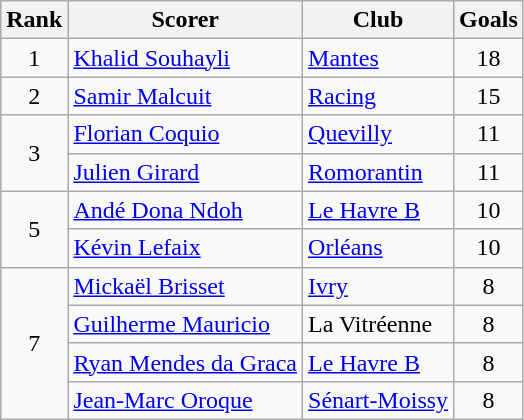<table class="wikitable">
<tr>
<th>Rank</th>
<th>Scorer</th>
<th>Club</th>
<th>Goals</th>
</tr>
<tr>
<td rowspan="1" align="center">1</td>
<td> <a href='#'>Khalid Souhayli</a></td>
<td><a href='#'>Mantes</a></td>
<td align="center">18</td>
</tr>
<tr>
<td rowspan="1" align="center">2</td>
<td> <a href='#'>Samir Malcuit</a></td>
<td><a href='#'>Racing</a></td>
<td align="center">15</td>
</tr>
<tr>
<td rowspan="2" align="center">3</td>
<td> <a href='#'>Florian Coquio</a></td>
<td><a href='#'>Quevilly</a></td>
<td align="center">11</td>
</tr>
<tr>
<td> <a href='#'>Julien Girard</a></td>
<td><a href='#'>Romorantin</a></td>
<td align="center">11</td>
</tr>
<tr>
<td rowspan="2" align="center">5</td>
<td> <a href='#'>Andé Dona Ndoh</a></td>
<td><a href='#'>Le Havre B</a></td>
<td align="center">10</td>
</tr>
<tr>
<td> <a href='#'>Kévin Lefaix</a></td>
<td><a href='#'>Orléans</a></td>
<td align="center">10</td>
</tr>
<tr>
<td rowspan="4" align="center">7</td>
<td> <a href='#'>Mickaël Brisset</a></td>
<td><a href='#'>Ivry</a></td>
<td align="center">8</td>
</tr>
<tr>
<td> <a href='#'>Guilherme Mauricio</a></td>
<td>La Vitréenne</td>
<td align="center">8</td>
</tr>
<tr>
<td> <a href='#'>Ryan Mendes da Graca</a></td>
<td><a href='#'>Le Havre B</a></td>
<td align="center">8</td>
</tr>
<tr>
<td> <a href='#'>Jean-Marc Oroque</a></td>
<td><a href='#'>Sénart-Moissy</a></td>
<td align="center">8</td>
</tr>
</table>
